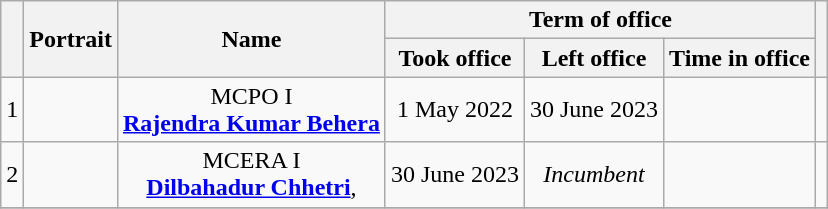<table class="wikitable" style="text-align:center">
<tr>
<th rowspan=2></th>
<th rowspan=2>Portrait</th>
<th rowspan=2>Name<br></th>
<th colspan=3>Term of office</th>
<th rowspan=2></th>
</tr>
<tr>
<th>Took office</th>
<th>Left office</th>
<th>Time in office</th>
</tr>
<tr>
<td>1</td>
<td></td>
<td>MCPO I<br><strong><a href='#'>Rajendra Kumar Behera</a></strong></td>
<td>1 May 2022</td>
<td>30 June 2023</td>
<td></td>
<td></td>
</tr>
<tr>
<td>2</td>
<td></td>
<td>MCERA I<br><strong><a href='#'>Dilbahadur Chhetri</a></strong>, </td>
<td>30 June 2023</td>
<td><em>Incumbent</em></td>
<td></td>
<td></td>
</tr>
<tr>
</tr>
</table>
